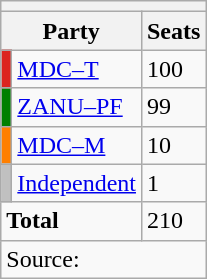<table class="wikitable">
<tr>
<th colspan="3"></th>
</tr>
<tr>
<th colspan="2">Party</th>
<th>Seats</th>
</tr>
<tr>
<td style="background:#DC241f;"></td>
<td><a href='#'>MDC–T</a></td>
<td>100</td>
</tr>
<tr>
<td style="background:#008000;"></td>
<td><a href='#'>ZANU–PF</a></td>
<td>99</td>
</tr>
<tr>
<td style="background:#FF7F00;"></td>
<td><a href='#'>MDC–M</a></td>
<td>10</td>
</tr>
<tr>
<td style="background:#C0C0C0;"></td>
<td><a href='#'>Independent</a></td>
<td>1</td>
</tr>
<tr>
<td colspan="2"><strong>Total</strong></td>
<td>210</td>
</tr>
<tr>
<td colspan="3">Source:</td>
</tr>
</table>
